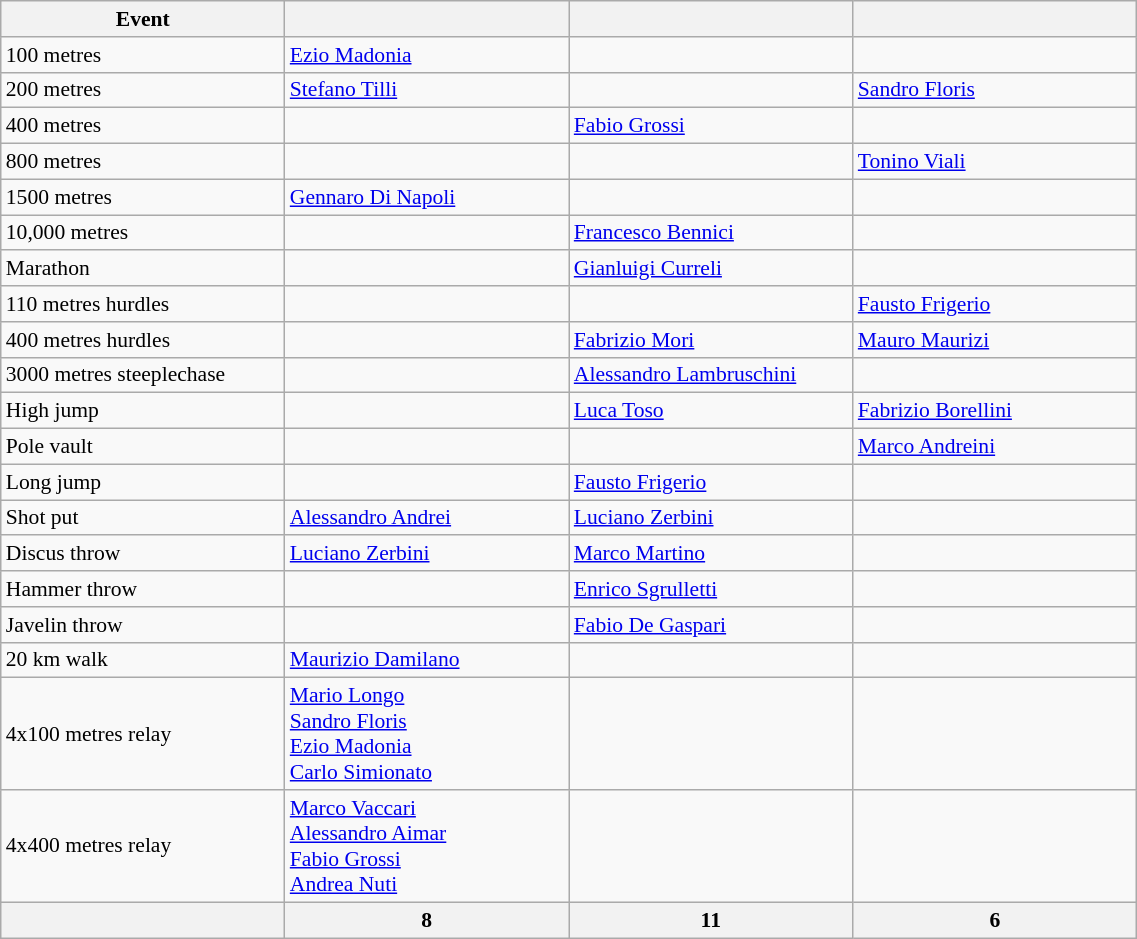<table class="wikitable" width=60% style="font-size:90%; text-align:left;">
<tr>
<th width=25%>Event</th>
<th width=25%></th>
<th width=25%></th>
<th width=25%></th>
</tr>
<tr>
<td>100 metres</td>
<td><a href='#'>Ezio Madonia</a></td>
<td></td>
<td></td>
</tr>
<tr>
<td>200 metres</td>
<td><a href='#'>Stefano Tilli</a></td>
<td></td>
<td><a href='#'>Sandro Floris</a></td>
</tr>
<tr>
<td>400 metres</td>
<td></td>
<td><a href='#'>Fabio Grossi</a></td>
<td></td>
</tr>
<tr>
<td>800 metres</td>
<td></td>
<td></td>
<td><a href='#'>Tonino Viali</a></td>
</tr>
<tr>
<td>1500 metres</td>
<td><a href='#'>Gennaro Di Napoli</a></td>
<td></td>
<td></td>
</tr>
<tr>
<td>10,000 metres</td>
<td></td>
<td><a href='#'>Francesco Bennici</a></td>
<td></td>
</tr>
<tr>
<td>Marathon</td>
<td></td>
<td><a href='#'>Gianluigi Curreli</a></td>
<td></td>
</tr>
<tr>
<td>110 metres hurdles</td>
<td></td>
<td></td>
<td><a href='#'>Fausto Frigerio</a></td>
</tr>
<tr>
<td>400 metres hurdles</td>
<td></td>
<td><a href='#'>Fabrizio Mori</a></td>
<td><a href='#'>Mauro Maurizi</a></td>
</tr>
<tr>
<td>3000 metres steeplechase</td>
<td></td>
<td><a href='#'>Alessandro Lambruschini</a></td>
<td></td>
</tr>
<tr>
<td>High jump</td>
<td></td>
<td><a href='#'>Luca Toso</a></td>
<td><a href='#'>Fabrizio Borellini</a></td>
</tr>
<tr>
<td>Pole vault</td>
<td></td>
<td></td>
<td><a href='#'>Marco Andreini</a></td>
</tr>
<tr>
<td>Long jump</td>
<td></td>
<td><a href='#'>Fausto Frigerio</a></td>
<td></td>
</tr>
<tr>
<td>Shot put</td>
<td><a href='#'>Alessandro Andrei</a></td>
<td><a href='#'>Luciano Zerbini</a></td>
<td></td>
</tr>
<tr>
<td>Discus throw</td>
<td><a href='#'>Luciano Zerbini</a></td>
<td><a href='#'>Marco Martino</a></td>
<td></td>
</tr>
<tr>
<td>Hammer throw</td>
<td></td>
<td><a href='#'>Enrico Sgrulletti</a></td>
<td></td>
</tr>
<tr>
<td>Javelin throw</td>
<td></td>
<td><a href='#'>Fabio De Gaspari</a></td>
<td></td>
</tr>
<tr>
<td>20 km walk</td>
<td><a href='#'>Maurizio Damilano</a></td>
<td></td>
<td></td>
</tr>
<tr>
<td>4x100 metres relay</td>
<td><a href='#'>Mario Longo</a><br><a href='#'>Sandro Floris</a><br><a href='#'>Ezio Madonia</a><br><a href='#'>Carlo Simionato</a></td>
<td></td>
<td></td>
</tr>
<tr>
<td>4x400 metres relay</td>
<td><a href='#'>Marco Vaccari</a><br><a href='#'>Alessandro Aimar</a><br><a href='#'>Fabio Grossi</a><br><a href='#'>Andrea Nuti</a></td>
<td></td>
<td></td>
</tr>
<tr>
<th></th>
<th>8</th>
<th>11</th>
<th>6</th>
</tr>
</table>
